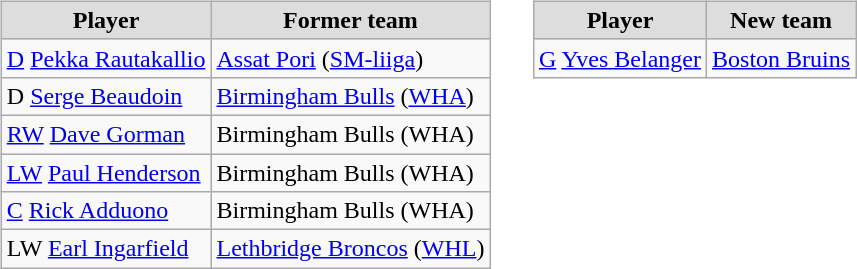<table cellspacing="10">
<tr>
<td valign="top"><br><table class="wikitable">
<tr align="center"  bgcolor="#dddddd">
<td><strong>Player</strong></td>
<td><strong>Former team</strong></td>
</tr>
<tr>
<td><a href='#'>D</a> <a href='#'>Pekka Rautakallio</a></td>
<td><a href='#'>Assat Pori</a> (<a href='#'>SM-liiga</a>)</td>
</tr>
<tr>
<td>D <a href='#'>Serge Beaudoin</a></td>
<td><a href='#'>Birmingham Bulls</a> (<a href='#'>WHA</a>)</td>
</tr>
<tr>
<td><a href='#'>RW</a> <a href='#'>Dave Gorman</a></td>
<td>Birmingham Bulls (WHA)</td>
</tr>
<tr>
<td><a href='#'>LW</a> <a href='#'>Paul Henderson</a></td>
<td>Birmingham Bulls (WHA)</td>
</tr>
<tr>
<td><a href='#'>C</a> <a href='#'>Rick Adduono</a></td>
<td>Birmingham Bulls (WHA)</td>
</tr>
<tr>
<td>LW <a href='#'>Earl Ingarfield</a></td>
<td><a href='#'>Lethbridge Broncos</a> (<a href='#'>WHL</a>)</td>
</tr>
</table>
</td>
<td valign="top"><br><table class="wikitable">
<tr align="center"  bgcolor="#dddddd">
<td><strong>Player</strong></td>
<td><strong>New team</strong></td>
</tr>
<tr>
<td><a href='#'>G</a> <a href='#'>Yves Belanger</a></td>
<td><a href='#'>Boston Bruins</a></td>
</tr>
</table>
</td>
</tr>
</table>
